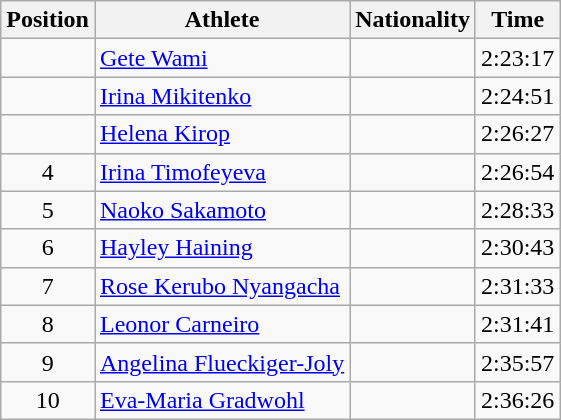<table class="wikitable sortable">
<tr>
<th>Position</th>
<th>Athlete</th>
<th>Nationality</th>
<th>Time</th>
</tr>
<tr>
<td style="text-align:center"></td>
<td><a href='#'>Gete Wami</a></td>
<td></td>
<td>2:23:17</td>
</tr>
<tr>
<td style="text-align:center"></td>
<td><a href='#'>Irina Mikitenko</a></td>
<td></td>
<td>2:24:51</td>
</tr>
<tr>
<td style="text-align:center"></td>
<td><a href='#'>Helena Kirop</a></td>
<td></td>
<td>2:26:27</td>
</tr>
<tr>
<td style="text-align:center">4</td>
<td><a href='#'>Irina Timofeyeva</a></td>
<td></td>
<td>2:26:54</td>
</tr>
<tr>
<td style="text-align:center">5</td>
<td><a href='#'>Naoko Sakamoto</a></td>
<td></td>
<td>2:28:33</td>
</tr>
<tr>
<td style="text-align:center">6</td>
<td><a href='#'>Hayley Haining</a></td>
<td></td>
<td>2:30:43</td>
</tr>
<tr>
<td style="text-align:center">7</td>
<td><a href='#'>Rose Kerubo Nyangacha</a></td>
<td></td>
<td>2:31:33</td>
</tr>
<tr>
<td style="text-align:center">8</td>
<td><a href='#'>Leonor Carneiro</a></td>
<td></td>
<td>2:31:41</td>
</tr>
<tr>
<td style="text-align:center">9</td>
<td><a href='#'>Angelina Flueckiger-Joly</a></td>
<td></td>
<td>2:35:57</td>
</tr>
<tr>
<td style="text-align:center">10</td>
<td><a href='#'>Eva-Maria Gradwohl</a></td>
<td></td>
<td>2:36:26</td>
</tr>
</table>
